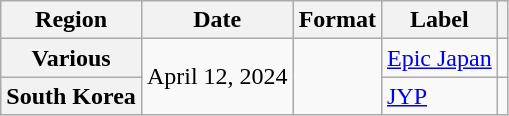<table class="wikitable plainrowheaders">
<tr>
<th scope="col">Region</th>
<th scope="col">Date</th>
<th scope="col">Format</th>
<th scope="col">Label</th>
<th scope="col"></th>
</tr>
<tr>
<th scope="row">Various</th>
<td rowspan="2">April 12, 2024</td>
<td rowspan="2"></td>
<td><a href='#'>Epic Japan</a></td>
<td style="text-align:center"></td>
</tr>
<tr>
<th scope="row">South Korea</th>
<td><a href='#'>JYP</a></td>
<td style="text-align:center"></td>
</tr>
</table>
